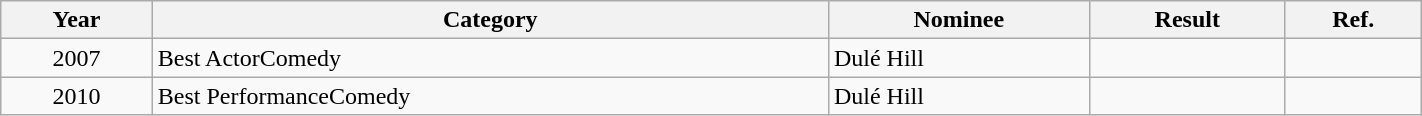<table class="wikitable plainrowheaders" style="width:75%;">
<tr>
<th scope="col">Year</th>
<th scope="col">Category</th>
<th scope="col">Nominee</th>
<th scope="col">Result</th>
<th scope="col">Ref.</th>
</tr>
<tr>
<td style="text-align:center;">2007</td>
<td>Best ActorComedy</td>
<td>Dulé Hill<br></td>
<td></td>
<td style="text-align:center;"></td>
</tr>
<tr>
<td style="text-align:center;">2010</td>
<td>Best PerformanceComedy</td>
<td>Dulé Hill</td>
<td></td>
<td style="text-align:center;"></td>
</tr>
</table>
